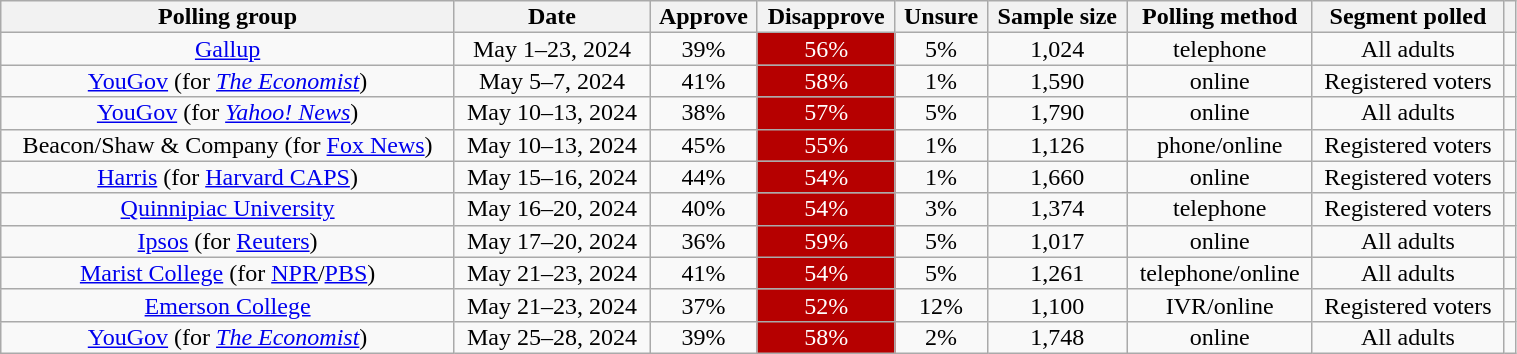<table class="wikitable sortable" style="text-align:center;line-height:14px;width: 80%;">
<tr>
<th class="unsortable">Polling group</th>
<th>Date</th>
<th>Approve</th>
<th>Disapprove</th>
<th>Unsure</th>
<th>Sample size</th>
<th>Polling method</th>
<th class="unsortable">Segment polled</th>
<th class="unsortable"></th>
</tr>
<tr>
<td><a href='#'>Gallup</a></td>
<td>May 1–23, 2024</td>
<td>39%</td>
<td style="background: #B60000; color: white">56%</td>
<td>5%</td>
<td>1,024</td>
<td>telephone</td>
<td rowspan="1">All adults</td>
<td></td>
</tr>
<tr>
<td><a href='#'>YouGov</a> (for <em><a href='#'>The Economist</a></em>)</td>
<td>May 5–7, 2024</td>
<td>41%</td>
<td style="background: #B60000; color: white">58%</td>
<td>1%</td>
<td>1,590</td>
<td>online</td>
<td rowspan="1">Registered voters</td>
<td></td>
</tr>
<tr>
<td><a href='#'>YouGov</a> (for <em><a href='#'>Yahoo! News</a></em>)</td>
<td>May 10–13, 2024</td>
<td>38%</td>
<td style="background: #B60000; color: white">57%</td>
<td>5%</td>
<td>1,790</td>
<td>online</td>
<td rowspan="1">All adults</td>
<td></td>
</tr>
<tr>
<td>Beacon/Shaw & Company (for <a href='#'>Fox News</a>)</td>
<td>May 10–13, 2024</td>
<td>45%</td>
<td style="background: #B60000; color: white">55%</td>
<td>1%</td>
<td>1,126</td>
<td>phone/online</td>
<td>Registered voters</td>
<td></td>
</tr>
<tr>
<td rowspan="1"><a href='#'>Harris</a> (for <a href='#'>Harvard CAPS</a>)</td>
<td>May 15–16, 2024</td>
<td>44%</td>
<td style="background: #B60000; color: white">54%</td>
<td>1%</td>
<td>1,660</td>
<td>online</td>
<td rowspan="1">Registered voters</td>
<td></td>
</tr>
<tr>
<td><a href='#'>Quinnipiac University</a></td>
<td>May 16–20, 2024</td>
<td>40%</td>
<td style="background: #B60000; color: white">54%</td>
<td>3%</td>
<td>1,374</td>
<td>telephone</td>
<td rowspan="1">Registered voters</td>
<td></td>
</tr>
<tr>
<td><a href='#'>Ipsos</a> (for <a href='#'>Reuters</a>)</td>
<td>May 17–20, 2024</td>
<td>36%</td>
<td style="background: #B60000; color: white">59%</td>
<td>5%</td>
<td>1,017</td>
<td>online</td>
<td rowspan="1">All adults</td>
<td></td>
</tr>
<tr>
<td rowspan="1"><a href='#'>Marist College</a> (for <a href='#'>NPR</a>/<a href='#'>PBS</a>)</td>
<td>May 21–23, 2024</td>
<td>41%</td>
<td style="background: #B60000; color: white">54%</td>
<td>5%</td>
<td>1,261</td>
<td>telephone/online</td>
<td rowspan="1">All adults</td>
<td></td>
</tr>
<tr>
<td><a href='#'>Emerson College</a></td>
<td>May 21–23, 2024</td>
<td>37%</td>
<td style="background: #B60000; color: white">52%</td>
<td>12%</td>
<td>1,100</td>
<td>IVR/online</td>
<td rowspan="1">Registered voters</td>
<td></td>
</tr>
<tr>
<td><a href='#'>YouGov</a> (for <em><a href='#'>The Economist</a></em>)</td>
<td>May 25–28, 2024</td>
<td>39%</td>
<td style="background: #B60000; color: white">58%</td>
<td>2%</td>
<td>1,748</td>
<td>online</td>
<td rowspan="1">All adults</td>
<td></td>
</tr>
</table>
